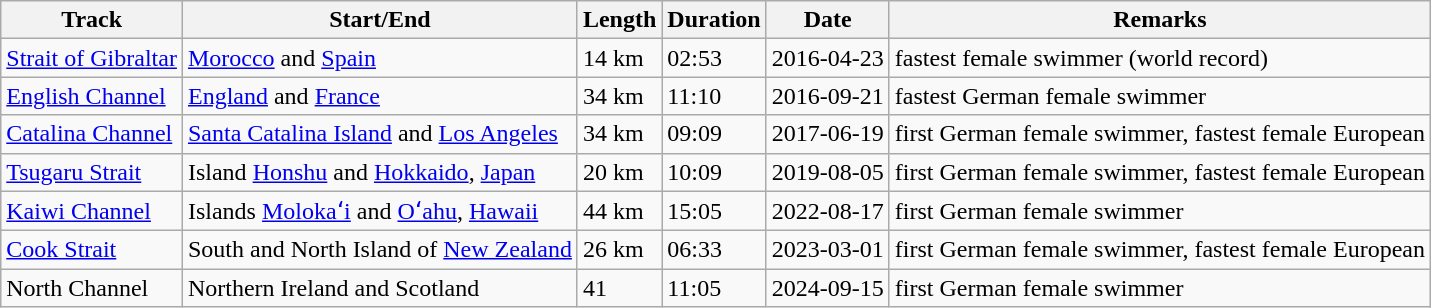<table class="wikitable sortable">
<tr>
<th>Track</th>
<th>Start/End</th>
<th>Length</th>
<th>Duration</th>
<th>Date</th>
<th>Remarks</th>
</tr>
<tr>
<td><a href='#'>Strait of Gibraltar</a></td>
<td><a href='#'>Morocco</a> and <a href='#'>Spain</a></td>
<td>14 km</td>
<td>02:53</td>
<td>2016-04-23</td>
<td>fastest female swimmer (world record)</td>
</tr>
<tr>
<td><a href='#'>English Channel</a></td>
<td><a href='#'>England</a> and <a href='#'>France</a></td>
<td>34 km</td>
<td>11:10</td>
<td>2016-09-21</td>
<td>fastest German female swimmer</td>
</tr>
<tr>
<td><a href='#'>Catalina Channel</a></td>
<td><a href='#'>Santa Catalina Island</a> and <a href='#'>Los Angeles</a></td>
<td>34 km</td>
<td>09:09</td>
<td>2017-06-19</td>
<td>first German female swimmer, fastest female European</td>
</tr>
<tr>
<td><a href='#'>Tsugaru Strait</a></td>
<td>Island <a href='#'>Honshu</a> and <a href='#'>Hokkaido</a>, <a href='#'>Japan</a></td>
<td>20 km</td>
<td>10:09</td>
<td>2019-08-05</td>
<td>first German female swimmer, fastest female European</td>
</tr>
<tr>
<td><a href='#'>Kaiwi Channel</a></td>
<td>Islands <a href='#'>Molokaʻi</a> and <a href='#'>Oʻahu</a>, <a href='#'>Hawaii</a></td>
<td>44 km</td>
<td>15:05</td>
<td>2022-08-17</td>
<td>first German female swimmer</td>
</tr>
<tr>
<td><a href='#'>Cook Strait</a></td>
<td>South and North Island of <a href='#'>New Zealand</a></td>
<td>26 km</td>
<td>06:33</td>
<td>2023-03-01</td>
<td>first German female swimmer, fastest female European</td>
</tr>
<tr>
<td>North Channel</td>
<td>Northern Ireland and Scotland</td>
<td>41</td>
<td>11:05</td>
<td>2024-09-15</td>
<td>first German female swimmer</td>
</tr>
</table>
